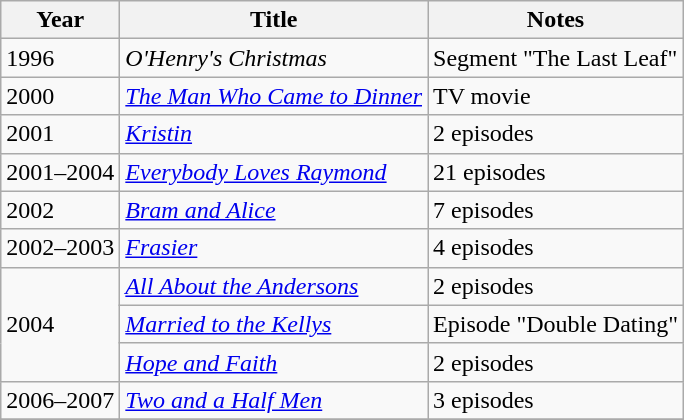<table class="wikitable plainrowheaders" style="margin-right: 0;">
<tr>
<th scope="col">Year</th>
<th scope="col">Title</th>
<th scope="col">Notes</th>
</tr>
<tr>
<td>1996</td>
<td><em>O'Henry's Christmas</em></td>
<td>Segment "The Last Leaf"</td>
</tr>
<tr>
<td>2000</td>
<td><em><a href='#'>The Man Who Came to Dinner</a></em></td>
<td>TV movie</td>
</tr>
<tr>
<td>2001</td>
<td><em><a href='#'>Kristin</a></em></td>
<td>2 episodes</td>
</tr>
<tr>
<td>2001–2004</td>
<td><em><a href='#'>Everybody Loves Raymond</a></em></td>
<td>21 episodes</td>
</tr>
<tr>
<td>2002</td>
<td><em><a href='#'>Bram and Alice</a></em></td>
<td>7 episodes</td>
</tr>
<tr>
<td>2002–2003</td>
<td><em><a href='#'>Frasier</a></em></td>
<td>4 episodes</td>
</tr>
<tr>
<td rowspan=3>2004</td>
<td><em><a href='#'>All About the Andersons</a></em></td>
<td>2 episodes</td>
</tr>
<tr>
<td><em><a href='#'>Married to the Kellys</a></em></td>
<td>Episode "Double Dating"</td>
</tr>
<tr>
<td><em><a href='#'>Hope and Faith</a></em></td>
<td>2 episodes</td>
</tr>
<tr>
<td>2006–2007</td>
<td><em><a href='#'>Two and a Half Men</a></em></td>
<td>3 episodes</td>
</tr>
<tr>
</tr>
</table>
